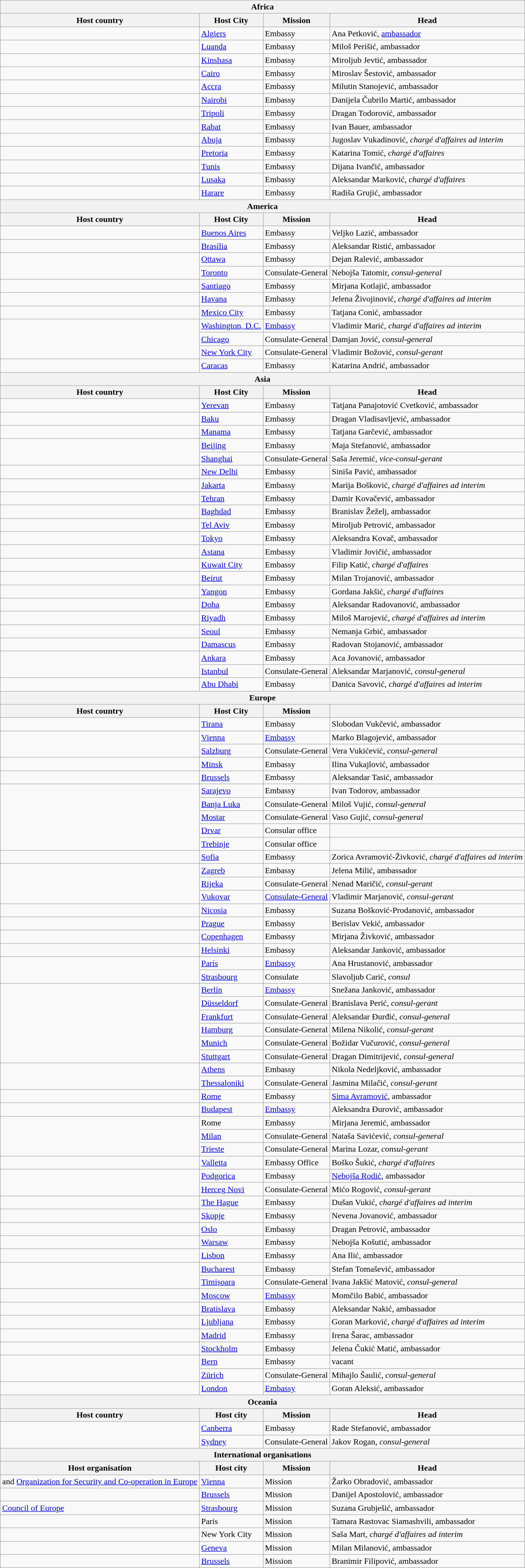<table class=wikitable>
<tr>
<th colspan="4">Africa</th>
</tr>
<tr>
<th>Host country</th>
<th>Host City</th>
<th>Mission</th>
<th>Head</th>
</tr>
<tr>
<td> </td>
<td><a href='#'>Algiers</a></td>
<td>Embassy</td>
<td>Ana Petković, <a href='#'>ambassador</a></td>
</tr>
<tr>
<td>  </td>
<td><a href='#'>Luanda</a></td>
<td>Embassy</td>
<td>Miloš Perišić, ambassador</td>
</tr>
<tr>
<td></td>
<td><a href='#'>Kinshasa</a></td>
<td>Embassy</td>
<td>Miroljub Jevtić, ambassador</td>
</tr>
<tr>
<td> </td>
<td><a href='#'>Cairo</a></td>
<td>Embassy</td>
<td>Miroslav Šestović, ambassador</td>
</tr>
<tr>
<td></td>
<td><a href='#'>Accra</a></td>
<td>Embassy</td>
<td>Milutin Stanojević, ambassador</td>
</tr>
<tr>
<td> </td>
<td><a href='#'>Nairobi</a></td>
<td>Embassy</td>
<td>Danijela Čubrilo Martić, ambassador</td>
</tr>
<tr>
<td> </td>
<td><a href='#'>Tripoli</a></td>
<td>Embassy</td>
<td>Dragan Todorović, ambassador</td>
</tr>
<tr>
<td> </td>
<td><a href='#'>Rabat</a></td>
<td>Embassy</td>
<td>Ivan Bauer, ambassador</td>
</tr>
<tr>
<td> </td>
<td><a href='#'>Abuja</a></td>
<td>Embassy</td>
<td>Jugoslav Vukadinović, <em>chargé d'affaires ad interim</em></td>
</tr>
<tr>
<td> </td>
<td><a href='#'>Pretoria</a></td>
<td>Embassy</td>
<td>Katarina Tomić, <em>chargé d'affaires</em></td>
</tr>
<tr>
<td></td>
<td><a href='#'>Tunis</a></td>
<td>Embassy</td>
<td>Dijana Ivančić, ambassador</td>
</tr>
<tr>
<td></td>
<td><a href='#'>Lusaka</a></td>
<td>Embassy</td>
<td>Aleksandar Marković, <em>chargé d'affaires</em></td>
</tr>
<tr>
<td></td>
<td><a href='#'>Harare</a></td>
<td>Embassy</td>
<td>Radiša Grujić, ambassador</td>
</tr>
<tr>
<th colspan = "4">America</th>
</tr>
<tr>
<th>Host country</th>
<th>Host City</th>
<th>Mission</th>
<th>Head</th>
</tr>
<tr>
<td> </td>
<td><a href='#'>Buenos Aires</a></td>
<td>Embassy</td>
<td>Veljko Lazić, ambassador</td>
</tr>
<tr>
<td> </td>
<td><a href='#'>Brasília</a></td>
<td>Embassy</td>
<td>Aleksandar Ristić, ambassador</td>
</tr>
<tr>
<td rowspan="2"></td>
<td><a href='#'>Ottawa</a></td>
<td>Embassy</td>
<td>Dejan Ralević, ambassador</td>
</tr>
<tr>
<td><a href='#'>Toronto</a></td>
<td>Consulate-General</td>
<td>Nebojša Tatomir, <em>consul-general</em></td>
</tr>
<tr>
<td></td>
<td><a href='#'>Santiago</a></td>
<td>Embassy</td>
<td>Mirjana Kotlajić, ambassador</td>
</tr>
<tr>
<td> </td>
<td><a href='#'>Havana</a></td>
<td>Embassy</td>
<td>Jelena Živojinović, <em>chargé d'affaires ad interim</em></td>
</tr>
<tr>
<td> </td>
<td><a href='#'>Mexico City</a></td>
<td>Embassy</td>
<td>Tatjana Conić, ambassador</td>
</tr>
<tr>
<td rowspan="3"> </td>
<td><a href='#'>Washington, D.C.</a></td>
<td><a href='#'>Embassy</a></td>
<td>Vladimir Marić, <em>chargé d'affaires ad interim</em></td>
</tr>
<tr>
<td><a href='#'>Chicago</a></td>
<td>Consulate-General</td>
<td>Damjan Jović, <em>consul-general</em></td>
</tr>
<tr>
<td><a href='#'>New York City</a></td>
<td>Consulate-General</td>
<td>Vladimir Božović, <em>consul-gerant</em></td>
</tr>
<tr>
<td></td>
<td><a href='#'>Caracas</a></td>
<td>Embassy</td>
<td>Katarina Andrić, ambassador</td>
</tr>
<tr>
<th colspan = "4">Asia</th>
</tr>
<tr>
<th>Host country</th>
<th>Host City</th>
<th>Mission</th>
<th>Head</th>
</tr>
<tr>
<td> </td>
<td><a href='#'>Yerevan</a></td>
<td>Embassy</td>
<td>Tatjana Panajotović Cvetković, ambassador</td>
</tr>
<tr>
<td></td>
<td><a href='#'>Baku</a></td>
<td>Embassy</td>
<td>Dragan Vladisavljević, ambassador</td>
</tr>
<tr>
<td></td>
<td><a href='#'>Manama</a></td>
<td>Embassy</td>
<td>Tatjana Garčević, ambassador</td>
</tr>
<tr>
<td rowspan="2"> </td>
<td><a href='#'>Beijing</a></td>
<td>Embassy</td>
<td>Maja Stefanović, ambassador</td>
</tr>
<tr>
<td><a href='#'>Shanghai</a></td>
<td>Consulate-General</td>
<td>Saša Jeremić, <em>vice-consul-gerant</em></td>
</tr>
<tr>
<td>  </td>
<td><a href='#'>New Delhi</a></td>
<td>Embassy</td>
<td>Siniša Pavić, ambassador</td>
</tr>
<tr>
<td> </td>
<td><a href='#'>Jakarta</a></td>
<td>Embassy</td>
<td>Marija Bošković, <em>chargé d'affaires ad interim</em></td>
</tr>
<tr>
<td></td>
<td><a href='#'>Tehran</a></td>
<td>Embassy</td>
<td>Damir Kovačević, ambassador</td>
</tr>
<tr>
<td></td>
<td><a href='#'>Baghdad</a></td>
<td>Embassy</td>
<td>Branislav Žeželj, ambassador</td>
</tr>
<tr>
<td></td>
<td><a href='#'>Tel Aviv</a></td>
<td>Embassy</td>
<td>Miroljub Petrović, ambassador</td>
</tr>
<tr>
<td> </td>
<td><a href='#'>Tokyo</a></td>
<td>Embassy</td>
<td>Aleksandra Kovač, ambassador</td>
</tr>
<tr>
<td></td>
<td><a href='#'>Astana</a></td>
<td>Embassy</td>
<td>Vladimir Jovičić, ambassador</td>
</tr>
<tr>
<td> </td>
<td><a href='#'>Kuwait City</a></td>
<td>Embassy</td>
<td>Filip Katić, <em>chargé d'affaires</em></td>
</tr>
<tr>
<td></td>
<td><a href='#'>Beirut</a></td>
<td>Embassy</td>
<td>Milan Trojanović, ambassador</td>
</tr>
<tr>
<td> </td>
<td><a href='#'>Yangon</a></td>
<td>Embassy</td>
<td>Gordana Jakšić, <em>chargé d'affaires</em></td>
</tr>
<tr>
<td></td>
<td><a href='#'>Doha</a></td>
<td>Embassy</td>
<td>Aleksandar Radovanović, ambassador</td>
</tr>
<tr>
<td></td>
<td><a href='#'>Riyadh</a></td>
<td>Embassy</td>
<td>Miloš Marojević, <em>chargé d'affaires ad interim</em></td>
</tr>
<tr>
<td></td>
<td><a href='#'>Seoul</a></td>
<td>Embassy</td>
<td>Nemanja Grbić, ambassador</td>
</tr>
<tr>
<td> </td>
<td><a href='#'>Damascus</a></td>
<td>Embassy</td>
<td>Radovan Stojanović, ambassador</td>
</tr>
<tr>
<td rowspan="2"></td>
<td><a href='#'>Ankara</a></td>
<td>Embassy</td>
<td>Aca Jovanović, ambassador</td>
</tr>
<tr>
<td><a href='#'>Istanbul</a></td>
<td>Consulate-General</td>
<td>Aleksandar Marjanović, <em>consul-general</em></td>
</tr>
<tr>
<td></td>
<td><a href='#'>Abu Dhabi</a></td>
<td>Embassy</td>
<td>Danica Savović, <em>chargé d'affaires ad interim</em></td>
</tr>
<tr>
<th colspan = "4">Europe</th>
</tr>
<tr>
<th>Host country</th>
<th>Host City</th>
<th>Mission</th>
<th></th>
</tr>
<tr>
<td></td>
<td><a href='#'>Tirana</a></td>
<td>Embassy</td>
<td>Slobodan Vukčević, ambassador</td>
</tr>
<tr>
<td rowspan="2"></td>
<td><a href='#'>Vienna</a></td>
<td><a href='#'>Embassy</a></td>
<td>Marko Blagojević, ambassador</td>
</tr>
<tr>
<td><a href='#'>Salzburg</a></td>
<td>Consulate-General</td>
<td>Vera Vukićević, <em>consul-general</em></td>
</tr>
<tr>
<td></td>
<td><a href='#'>Minsk</a></td>
<td>Embassy</td>
<td>Ilina Vukajlović, ambassador</td>
</tr>
<tr>
<td> </td>
<td><a href='#'>Brussels</a></td>
<td>Embassy</td>
<td>Aleksandar Tasić, ambassador</td>
</tr>
<tr>
<td rowspan="5"></td>
<td><a href='#'>Sarajevo</a></td>
<td>Embassy</td>
<td>Ivan Todorov, ambassador</td>
</tr>
<tr>
<td><a href='#'>Banja Luka</a></td>
<td>Consulate-General</td>
<td>Miloš Vujić, <em>consul-general</em></td>
</tr>
<tr>
<td><a href='#'>Mostar</a></td>
<td>Consulate-General</td>
<td>Vaso Gujić, <em>consul-general</em></td>
</tr>
<tr>
<td><a href='#'>Drvar</a></td>
<td>Consular office</td>
<td></td>
</tr>
<tr>
<td><a href='#'>Trebinje</a></td>
<td>Consular office</td>
<td></td>
</tr>
<tr>
<td></td>
<td><a href='#'>Sofia</a></td>
<td>Embassy</td>
<td>Zorica Avramović-Živković, <em>chargé d'affaires ad interim</em></td>
</tr>
<tr>
<td rowspan="3"></td>
<td><a href='#'>Zagreb</a></td>
<td>Embassy</td>
<td>Jelena Milić, ambassador</td>
</tr>
<tr>
<td><a href='#'>Rijeka</a></td>
<td>Consulate-General</td>
<td>Nenad Maričić, <em>consul-gerant</em></td>
</tr>
<tr>
<td><a href='#'>Vukovar</a></td>
<td><a href='#'>Consulate-General</a></td>
<td>Vladimir Marjanović, <em>consul-gerant</em></td>
</tr>
<tr>
<td></td>
<td><a href='#'>Nicosia</a></td>
<td>Embassy</td>
<td>Suzana Bošković-Prodanović, ambassador</td>
</tr>
<tr>
<td></td>
<td><a href='#'>Prague</a></td>
<td>Embassy</td>
<td>Berislav Vekić, ambassador</td>
</tr>
<tr>
<td></td>
<td><a href='#'>Copenhagen</a></td>
<td>Embassy</td>
<td>Mirjana Živković, ambassador</td>
</tr>
<tr>
<td> </td>
<td><a href='#'>Helsinki</a></td>
<td>Embassy</td>
<td>Aleksandar Janković, ambassador</td>
</tr>
<tr>
<td rowspan="2"> </td>
<td><a href='#'>París</a></td>
<td><a href='#'>Embassy</a></td>
<td>Ana Hrustanović, ambassador</td>
</tr>
<tr>
<td><a href='#'>Strasbourg</a></td>
<td>Consulate</td>
<td>Slavoljub Carić, <em>consul</em></td>
</tr>
<tr>
<td rowspan="6"></td>
<td><a href='#'>Berlín</a></td>
<td><a href='#'>Embassy</a></td>
<td>Snežana Janković, ambassador</td>
</tr>
<tr>
<td><a href='#'>Düsseldorf</a></td>
<td>Consulate-General</td>
<td>Branislava Perić, <em>consul-gerant</em></td>
</tr>
<tr>
<td><a href='#'>Frankfurt</a></td>
<td>Consulate-General</td>
<td>Aleksandar Đurđić, <em>consul-general</em></td>
</tr>
<tr>
<td><a href='#'>Hamburg</a></td>
<td>Consulate-General</td>
<td>Milena Nikolić, <em>consul-gerant</em></td>
</tr>
<tr>
<td><a href='#'>Munich</a></td>
<td>Consulate-General</td>
<td>Božidar Vučurović, <em>consul-general</em></td>
</tr>
<tr>
<td><a href='#'>Stuttgart</a></td>
<td>Consulate-General</td>
<td>Dragan Dimitrijević, <em>consul-general</em></td>
</tr>
<tr>
<td rowspan="2"></td>
<td><a href='#'>Athens</a></td>
<td>Embassy</td>
<td>Nikola Nedeljković, ambassador</td>
</tr>
<tr>
<td><a href='#'>Thessaloniki</a></td>
<td>Consulate-General</td>
<td>Jasmina Milačić, <em>consul-gerant</em></td>
</tr>
<tr>
<td></td>
<td><a href='#'>Rome</a></td>
<td>Embassy</td>
<td><a href='#'>Sima Avramović</a>, ambassador</td>
</tr>
<tr>
<td></td>
<td><a href='#'>Budapest</a></td>
<td><a href='#'>Embassy</a></td>
<td>Aleksandra Đurović, ambassador</td>
</tr>
<tr>
<td rowspan="3"> </td>
<td>Rome</td>
<td>Embassy</td>
<td>Mirjana Jeremić, ambassador</td>
</tr>
<tr>
<td><a href='#'>Milan</a></td>
<td>Consulate-General</td>
<td>Nataša Savićević, <em>consul-general</em></td>
</tr>
<tr>
<td><a href='#'>Trieste</a></td>
<td>Consulate-General</td>
<td>Marina Lozar, <em>consul-gerant</em></td>
</tr>
<tr>
<td></td>
<td><a href='#'>Valletta</a></td>
<td>Embassy Office</td>
<td>Boško Šukić, <em>chargé d'affaires</em></td>
</tr>
<tr>
<td rowspan="2"></td>
<td><a href='#'>Podgorica</a></td>
<td>Embassy</td>
<td><a href='#'>Nebojša Rodić</a>, ambassador</td>
</tr>
<tr>
<td><a href='#'>Herceg Novi</a></td>
<td>Consulate-General</td>
<td>Mićo Rogović, <em>consul-gerant</em></td>
</tr>
<tr>
<td></td>
<td><a href='#'>The Hague</a></td>
<td>Embassy</td>
<td>Dušan Vukić, <em>chargé d'affaires ad interim</em></td>
</tr>
<tr>
<td></td>
<td><a href='#'>Skopje</a></td>
<td>Embassy</td>
<td>Nevena Jovanović, ambassador</td>
</tr>
<tr>
<td> </td>
<td><a href='#'>Oslo</a></td>
<td>Embassy</td>
<td>Dragan Petrović, ambassador</td>
</tr>
<tr>
<td> </td>
<td><a href='#'>Warsaw</a></td>
<td>Embassy</td>
<td>Nebojša Košutić, ambassador</td>
</tr>
<tr>
<td> </td>
<td><a href='#'>Lisbon</a></td>
<td>Embassy</td>
<td>Ana Ilić, ambassador</td>
</tr>
<tr>
<td rowspan="2"> </td>
<td><a href='#'>Bucharest</a></td>
<td>Embassy</td>
<td>Stefan Tomašević, ambassador</td>
</tr>
<tr>
<td><a href='#'>Timișoara</a></td>
<td>Consulate-General</td>
<td>Ivana Jakšić Matović, <em>consul-general</em></td>
</tr>
<tr>
<td> </td>
<td><a href='#'>Moscow</a></td>
<td><a href='#'>Embassy</a></td>
<td>Momčilo Babić, ambassador</td>
</tr>
<tr>
<td></td>
<td><a href='#'>Bratislava</a></td>
<td>Embassy</td>
<td>Aleksandar Nakić, ambassador</td>
</tr>
<tr>
<td></td>
<td><a href='#'>Ljubljana</a></td>
<td>Embassy</td>
<td>Goran Marković, <em>chargé d'affaires ad interim</em></td>
</tr>
<tr>
<td> </td>
<td><a href='#'>Madrid</a></td>
<td>Embassy</td>
<td>Irena Šarac, ambassador</td>
</tr>
<tr>
<td> </td>
<td><a href='#'>Stockholm</a></td>
<td>Embassy</td>
<td>Jelena Čukić Matić, ambassador</td>
</tr>
<tr>
<td rowspan="2"> </td>
<td><a href='#'>Bern</a></td>
<td>Embassy</td>
<td>vacant</td>
</tr>
<tr>
<td><a href='#'>Zürich</a></td>
<td>Consulate-General</td>
<td>Mihajlo Šaulić, <em>consul-general</em></td>
</tr>
<tr>
<td> </td>
<td><a href='#'>London</a></td>
<td><a href='#'>Embassy</a></td>
<td>Goran Aleksić, ambassador</td>
</tr>
<tr>
<th colspan = "4">Oceania</th>
</tr>
<tr>
<th>Host country</th>
<th>Host city</th>
<th>Mission</th>
<th>Head</th>
</tr>
<tr>
<td rowspan="2"> </td>
<td><a href='#'>Canberra</a></td>
<td>Embassy</td>
<td>Rade Stefanović, ambassador</td>
</tr>
<tr>
<td><a href='#'>Sydney</a></td>
<td>Consulate-General</td>
<td>Jakov Rogan, <em>consul-general</em></td>
</tr>
<tr>
<th colspan = "4">International organisations</th>
</tr>
<tr>
<th>Host organisation</th>
<th>Host city</th>
<th>Mission</th>
<th>Head</th>
</tr>
<tr>
<td> and <a href='#'>Organization for Security and Co-operation in Europe</a></td>
<td><a href='#'>Vienna</a></td>
<td>Mission</td>
<td>Žarko Obradović, ambassador</td>
</tr>
<tr>
<td></td>
<td><a href='#'>Brussels</a></td>
<td>Mission</td>
<td>Danijel Apostolović, ambassador</td>
</tr>
<tr>
<td> <a href='#'>Council of Europe</a></td>
<td><a href='#'>Strasbourg</a></td>
<td>Mission</td>
<td>Suzana Grubješić, ambassador</td>
</tr>
<tr>
<td></td>
<td>Paris</td>
<td>Mission</td>
<td>Tamara Rastovac Siamashvili, ambassador</td>
</tr>
<tr>
<td> </td>
<td>New York City</td>
<td>Mission</td>
<td>Saša Mart, <em>chargé d'affaires ad interim</em></td>
</tr>
<tr>
<td></td>
<td><a href='#'>Geneva</a></td>
<td>Mission</td>
<td>Milan Milanović, ambassador</td>
</tr>
<tr>
<td></td>
<td><a href='#'>Brussels</a></td>
<td>Mission</td>
<td>Branimir Filipović, ambassador</td>
</tr>
</table>
